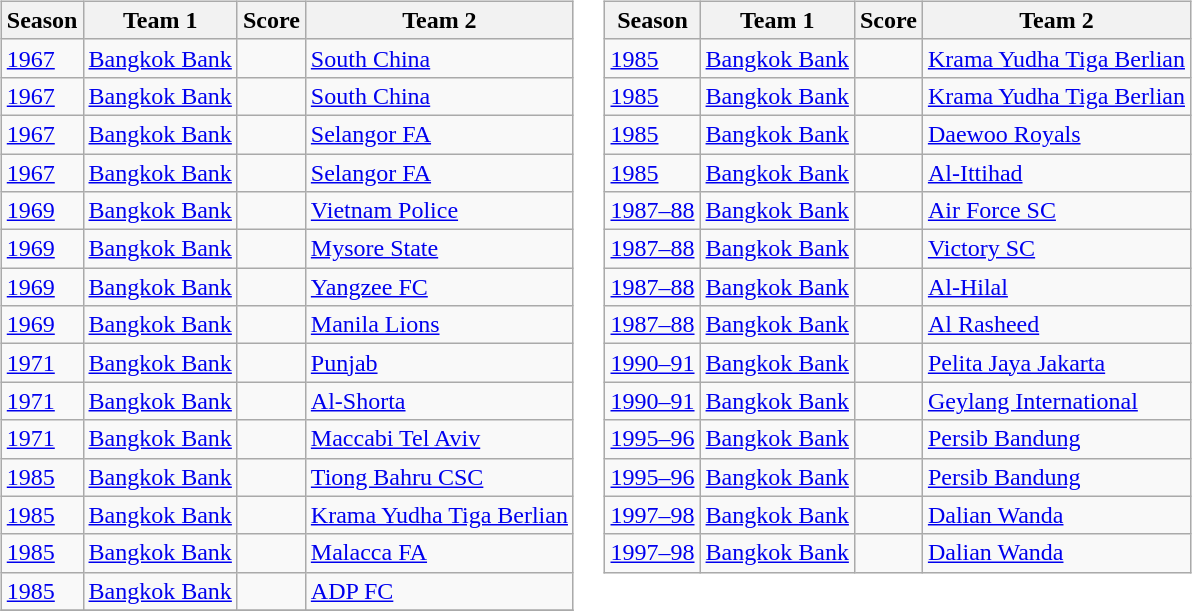<table>
<tr>
<td valign="top"><br><table class="wikitable">
<tr>
<th>Season</th>
<th>Team 1</th>
<th>Score</th>
<th>Team 2</th>
</tr>
<tr style="">
<td><a href='#'>1967</a></td>
<td> <a href='#'>Bangkok Bank</a></td>
<td></td>
<td> <a href='#'>South China</a></td>
</tr>
<tr>
<td><a href='#'>1967</a></td>
<td> <a href='#'>Bangkok Bank</a></td>
<td></td>
<td> <a href='#'>South China</a></td>
</tr>
<tr>
<td><a href='#'>1967</a></td>
<td> <a href='#'>Bangkok Bank</a></td>
<td></td>
<td> <a href='#'>Selangor FA</a></td>
</tr>
<tr>
<td><a href='#'>1967</a></td>
<td> <a href='#'>Bangkok Bank</a></td>
<td></td>
<td> <a href='#'>Selangor FA</a></td>
</tr>
<tr>
<td><a href='#'>1969</a></td>
<td> <a href='#'>Bangkok Bank</a></td>
<td></td>
<td> <a href='#'>Vietnam Police</a></td>
</tr>
<tr>
<td><a href='#'>1969</a></td>
<td> <a href='#'>Bangkok Bank</a></td>
<td></td>
<td> <a href='#'>Mysore State</a></td>
</tr>
<tr>
<td><a href='#'>1969</a></td>
<td> <a href='#'>Bangkok Bank</a></td>
<td></td>
<td> <a href='#'>Yangzee FC</a></td>
</tr>
<tr>
<td><a href='#'>1969</a></td>
<td> <a href='#'>Bangkok Bank</a></td>
<td></td>
<td> <a href='#'>Manila Lions</a></td>
</tr>
<tr>
<td><a href='#'>1971</a></td>
<td> <a href='#'>Bangkok Bank</a></td>
<td></td>
<td> <a href='#'>Punjab</a></td>
</tr>
<tr>
<td><a href='#'>1971</a></td>
<td> <a href='#'>Bangkok Bank</a></td>
<td></td>
<td> <a href='#'>Al-Shorta</a></td>
</tr>
<tr>
<td><a href='#'>1971</a></td>
<td> <a href='#'>Bangkok Bank</a></td>
<td></td>
<td> <a href='#'>Maccabi Tel Aviv</a></td>
</tr>
<tr>
<td><a href='#'>1985</a></td>
<td> <a href='#'>Bangkok Bank</a></td>
<td></td>
<td> <a href='#'>Tiong Bahru CSC</a></td>
</tr>
<tr>
<td><a href='#'>1985</a></td>
<td> <a href='#'>Bangkok Bank</a></td>
<td></td>
<td>  <a href='#'>Krama Yudha Tiga Berlian</a></td>
</tr>
<tr>
<td><a href='#'>1985</a></td>
<td> <a href='#'>Bangkok Bank</a></td>
<td></td>
<td>  <a href='#'>Malacca FA</a></td>
</tr>
<tr>
<td><a href='#'>1985</a></td>
<td> <a href='#'>Bangkok Bank</a></td>
<td></td>
<td> <a href='#'>ADP FC</a></td>
</tr>
<tr>
</tr>
</table>
</td>
<td valign="top"><br><table class="wikitable">
<tr>
<th>Season</th>
<th>Team 1</th>
<th>Score</th>
<th>Team 2</th>
</tr>
<tr style="">
<td><a href='#'>1985</a></td>
<td> <a href='#'>Bangkok Bank</a></td>
<td></td>
<td> <a href='#'>Krama Yudha Tiga Berlian</a></td>
</tr>
<tr>
<td><a href='#'>1985</a></td>
<td> <a href='#'>Bangkok Bank</a></td>
<td></td>
<td> <a href='#'>Krama Yudha Tiga Berlian</a></td>
</tr>
<tr>
<td><a href='#'>1985</a></td>
<td> <a href='#'>Bangkok Bank</a></td>
<td></td>
<td> <a href='#'>Daewoo Royals</a></td>
</tr>
<tr>
<td><a href='#'>1985</a></td>
<td> <a href='#'>Bangkok Bank</a></td>
<td></td>
<td> <a href='#'>Al-Ittihad</a></td>
</tr>
<tr>
<td><a href='#'>1987–88</a></td>
<td> <a href='#'>Bangkok Bank</a></td>
<td></td>
<td> <a href='#'>Air Force SC</a></td>
</tr>
<tr>
<td><a href='#'>1987–88</a></td>
<td> <a href='#'>Bangkok Bank</a></td>
<td></td>
<td> <a href='#'>Victory SC</a></td>
</tr>
<tr>
<td><a href='#'>1987–88</a></td>
<td> <a href='#'>Bangkok Bank</a></td>
<td></td>
<td> <a href='#'>Al-Hilal</a></td>
</tr>
<tr>
<td><a href='#'>1987–88</a></td>
<td> <a href='#'>Bangkok Bank</a></td>
<td></td>
<td> <a href='#'>Al Rasheed</a></td>
</tr>
<tr>
<td><a href='#'>1990–91</a></td>
<td> <a href='#'>Bangkok Bank</a></td>
<td></td>
<td> <a href='#'>Pelita Jaya Jakarta</a></td>
</tr>
<tr>
<td><a href='#'>1990–91</a></td>
<td> <a href='#'>Bangkok Bank</a></td>
<td></td>
<td> <a href='#'>Geylang International</a></td>
</tr>
<tr>
<td><a href='#'>1995–96</a></td>
<td> <a href='#'>Bangkok Bank</a></td>
<td></td>
<td> <a href='#'>Persib Bandung</a></td>
</tr>
<tr>
<td><a href='#'>1995–96</a></td>
<td> <a href='#'>Bangkok Bank</a></td>
<td></td>
<td> <a href='#'>Persib Bandung</a></td>
</tr>
<tr>
<td><a href='#'>1997–98</a></td>
<td> <a href='#'>Bangkok Bank</a></td>
<td></td>
<td> <a href='#'>Dalian Wanda</a></td>
</tr>
<tr>
<td><a href='#'>1997–98</a></td>
<td> <a href='#'>Bangkok Bank</a></td>
<td></td>
<td> <a href='#'>Dalian Wanda</a></td>
</tr>
</table>
</td>
</tr>
</table>
